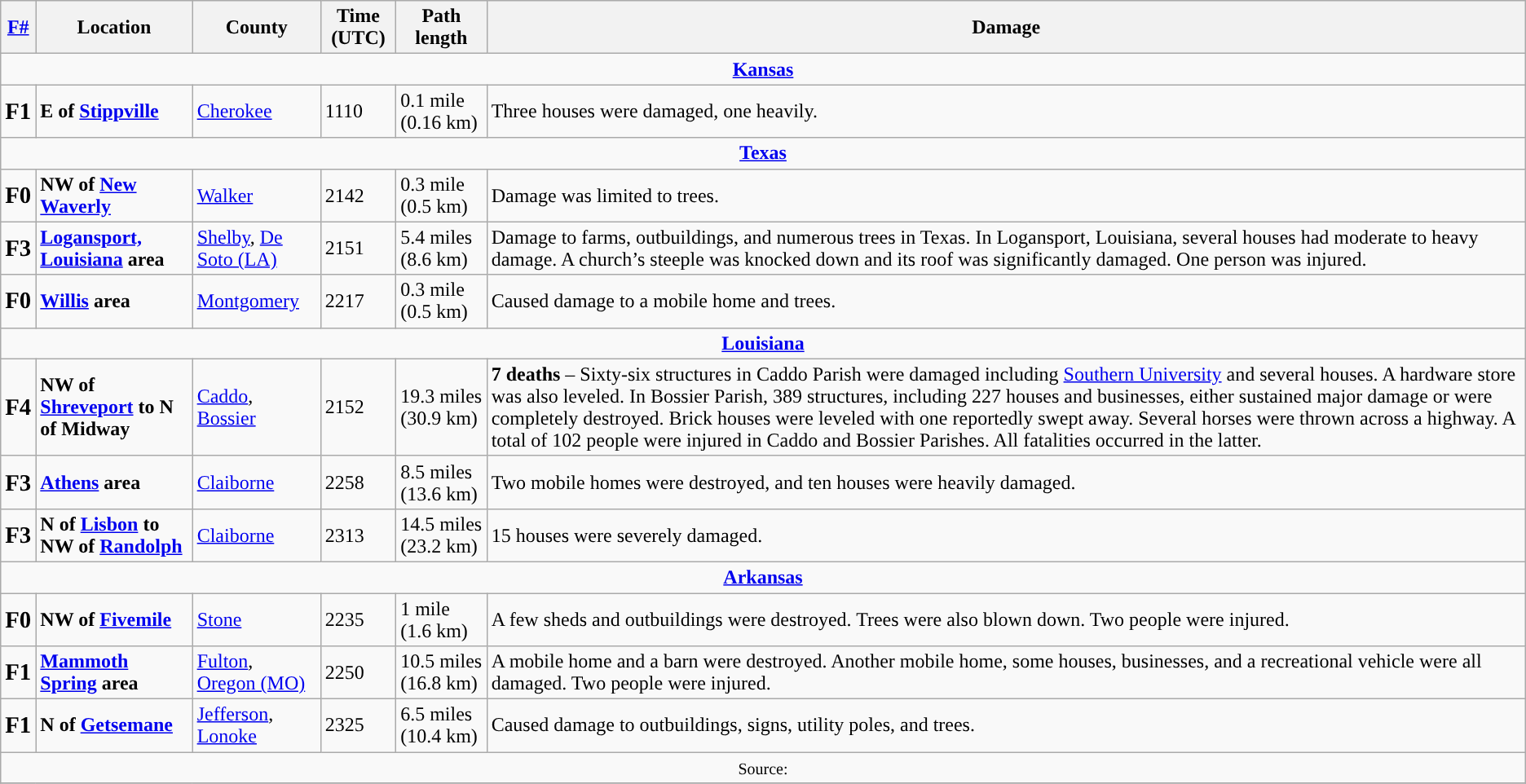<table class="wikitable">
<tr>
<th><strong><a href='#'>F#</a></strong></th>
<th><strong>Location</strong></th>
<th><strong>County</strong></th>
<th><strong>Time (UTC)</strong></th>
<th><strong>Path length</strong></th>
<th><strong>Damage</strong></th>
</tr>
<tr>
<td colspan="7" align=center><strong><a href='#'>Kansas</a></strong></td>
</tr>
<tr>
<td><big><strong>F1</strong></big></td>
<td><strong>E of <a href='#'>Stippville</a></strong></td>
<td><a href='#'>Cherokee</a></td>
<td>1110</td>
<td>0.1 mile<br>(0.16 km)</td>
<td>Three houses were damaged, one heavily.</td>
</tr>
<tr>
<td colspan="7" align=center><strong><a href='#'>Texas</a></strong></td>
</tr>
<tr>
<td><big><strong>F0</strong></big></td>
<td><strong>NW of <a href='#'>New Waverly</a></strong></td>
<td><a href='#'>Walker</a></td>
<td>2142</td>
<td>0.3 mile<br>(0.5 km)</td>
<td>Damage was limited to trees.</td>
</tr>
<tr>
<td><big><strong>F3</strong></big></td>
<td><strong><a href='#'>Logansport, Louisiana</a> area</strong></td>
<td><a href='#'>Shelby</a>, <a href='#'>De Soto (LA)</a></td>
<td>2151</td>
<td>5.4 miles<br>(8.6 km)</td>
<td>Damage to farms, outbuildings, and numerous trees in Texas. In Logansport, Louisiana, several houses had moderate to heavy damage. A church’s steeple was knocked down and its roof was significantly damaged. One person was injured.</td>
</tr>
<tr>
<td><big><strong>F0</strong></big></td>
<td><strong><a href='#'>Willis</a> area</strong></td>
<td><a href='#'>Montgomery</a></td>
<td>2217</td>
<td>0.3 mile<br>(0.5 km)</td>
<td>Caused damage to a mobile home and trees.</td>
</tr>
<tr>
<td colspan="7" align=center><strong><a href='#'>Louisiana</a></strong></td>
</tr>
<tr>
<td><big><strong>F4</strong></big></td>
<td><strong>NW of <a href='#'>Shreveport</a> to N of Midway</strong></td>
<td><a href='#'>Caddo</a>, <a href='#'>Bossier</a></td>
<td>2152</td>
<td>19.3 miles<br>(30.9 km)</td>
<td><strong>7 deaths</strong> – Sixty-six structures in Caddo Parish were damaged including <a href='#'>Southern University</a> and several houses. A hardware store was also leveled. In Bossier Parish, 389 structures, including 227 houses and businesses, either sustained major damage or were completely destroyed. Brick houses were leveled with one reportedly swept away. Several horses were thrown across a highway. A total of 102 people were injured in Caddo and Bossier Parishes. All fatalities occurred in the latter.</td>
</tr>
<tr>
<td><big><strong>F3</strong></big></td>
<td><strong><a href='#'>Athens</a> area</strong></td>
<td><a href='#'>Claiborne</a></td>
<td>2258</td>
<td>8.5 miles<br>(13.6 km)</td>
<td>Two mobile homes were destroyed, and ten houses were heavily damaged.</td>
</tr>
<tr>
<td><big><strong>F3</strong></big></td>
<td><strong>N of <a href='#'>Lisbon</a> to NW of <a href='#'>Randolph</a></strong></td>
<td><a href='#'>Claiborne</a></td>
<td>2313</td>
<td>14.5 miles<br>(23.2 km)</td>
<td>15 houses were severely damaged.</td>
</tr>
<tr>
<td colspan="7" align=center><strong><a href='#'>Arkansas</a></strong></td>
</tr>
<tr>
<td><big><strong>F0</strong></big></td>
<td><strong>NW of <a href='#'>Fivemile</a></strong></td>
<td><a href='#'>Stone</a></td>
<td>2235</td>
<td>1 mile<br>(1.6 km)</td>
<td>A few sheds and outbuildings were destroyed. Trees were also blown down. Two people were injured.</td>
</tr>
<tr>
<td><big><strong>F1</strong></big></td>
<td><strong><a href='#'>Mammoth Spring</a> area</strong></td>
<td><a href='#'>Fulton</a>, <a href='#'>Oregon (MO)</a></td>
<td>2250</td>
<td>10.5 miles<br>(16.8 km)</td>
<td>A mobile home and a barn were destroyed. Another mobile home, some houses, businesses, and a recreational vehicle were all damaged. Two people were injured.</td>
</tr>
<tr>
<td><big><strong>F1</strong></big></td>
<td><strong>N of <a href='#'>Getsemane</a></strong></td>
<td><a href='#'>Jefferson</a>, <a href='#'>Lonoke</a></td>
<td>2325</td>
<td>6.5 miles<br>(10.4 km)</td>
<td>Caused damage to outbuildings, signs, utility  poles, and trees.</td>
</tr>
<tr>
<td colspan="7" align=center><small>Source: </small></td>
</tr>
<tr>
</tr>
</table>
